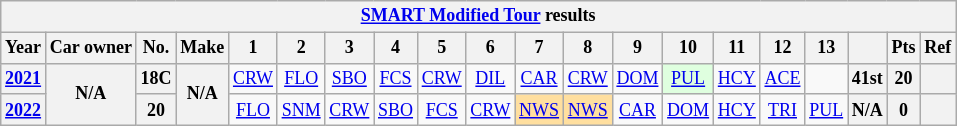<table class="wikitable" style="text-align:center; font-size:75%">
<tr>
<th colspan=38><a href='#'>SMART Modified Tour</a> results</th>
</tr>
<tr>
<th>Year</th>
<th>Car owner</th>
<th>No.</th>
<th>Make</th>
<th>1</th>
<th>2</th>
<th>3</th>
<th>4</th>
<th>5</th>
<th>6</th>
<th>7</th>
<th>8</th>
<th>9</th>
<th>10</th>
<th>11</th>
<th>12</th>
<th>13</th>
<th></th>
<th>Pts</th>
<th>Ref</th>
</tr>
<tr>
<th><a href='#'>2021</a></th>
<th rowspan=2>N/A</th>
<th>18C</th>
<th rowspan=2>N/A</th>
<td><a href='#'>CRW</a></td>
<td><a href='#'>FLO</a></td>
<td><a href='#'>SBO</a></td>
<td><a href='#'>FCS</a></td>
<td><a href='#'>CRW</a></td>
<td><a href='#'>DIL</a></td>
<td><a href='#'>CAR</a></td>
<td><a href='#'>CRW</a></td>
<td><a href='#'>DOM</a></td>
<td style="background:#DFFFDF;"><a href='#'>PUL</a><br></td>
<td><a href='#'>HCY</a></td>
<td><a href='#'>ACE</a></td>
<td></td>
<th>41st</th>
<th>20</th>
<th></th>
</tr>
<tr>
<th><a href='#'>2022</a></th>
<th>20</th>
<td><a href='#'>FLO</a></td>
<td><a href='#'>SNM</a></td>
<td><a href='#'>CRW</a></td>
<td><a href='#'>SBO</a></td>
<td><a href='#'>FCS</a></td>
<td><a href='#'>CRW</a></td>
<td style="background:#FFDF9F;"><a href='#'>NWS</a><br></td>
<td style="background:#FFDF9F;"><a href='#'>NWS</a><br></td>
<td><a href='#'>CAR</a></td>
<td><a href='#'>DOM</a></td>
<td><a href='#'>HCY</a></td>
<td><a href='#'>TRI</a></td>
<td><a href='#'>PUL</a></td>
<th>N/A</th>
<th>0</th>
<th></th>
</tr>
</table>
